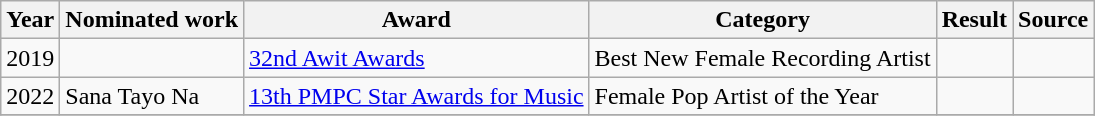<table class="wikitable">
<tr>
<th>Year</th>
<th>Nominated work</th>
<th>Award</th>
<th>Category</th>
<th>Result</th>
<th>Source </th>
</tr>
<tr>
<td>2019</td>
<td></td>
<td><a href='#'>32nd Awit Awards</a></td>
<td>Best New Female Recording Artist</td>
<td></td>
<td></td>
</tr>
<tr>
<td>2022</td>
<td>Sana Tayo Na</td>
<td><a href='#'>13th PMPC Star Awards for Music</a></td>
<td>Female Pop Artist of the Year</td>
<td></td>
<td></td>
</tr>
<tr>
</tr>
</table>
